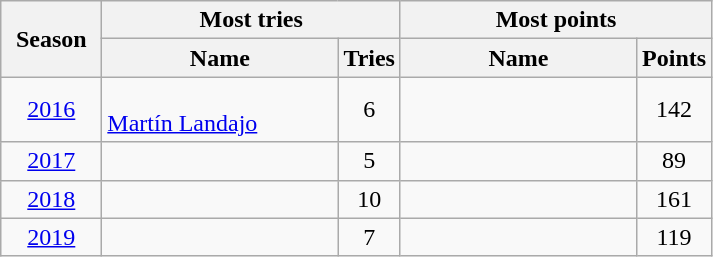<table class="wikitable" style="text-align: center">
<tr>
<th rowspan=2 width=60px>Season</th>
<th colspan=2>Most tries</th>
<th colspan=2>Most points</th>
</tr>
<tr>
<th width=150px>Name</th>
<th>Tries</th>
<th width=150px>Name</th>
<th>Points</th>
</tr>
<tr>
<td><a href='#'>2016</a></td>
<td align=left>  <br> <a href='#'>Martín Landajo</a></td>
<td>6</td>
<td align=left> </td>
<td>142</td>
</tr>
<tr>
<td><a href='#'>2017</a></td>
<td align=left> </td>
<td>5</td>
<td align=left> </td>
<td>89</td>
</tr>
<tr>
<td><a href='#'>2018</a></td>
<td align=left>  <br> </td>
<td>10</td>
<td align=left> </td>
<td>161</td>
</tr>
<tr>
<td><a href='#'>2019</a></td>
<td align=left> </td>
<td>7</td>
<td align=left> </td>
<td>119</td>
</tr>
</table>
